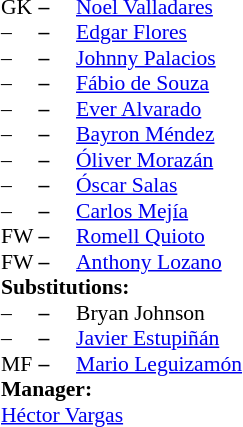<table style = "font-size: 90%" cellspacing = "0" cellpadding = "0">
<tr>
<td colspan = 4></td>
</tr>
<tr>
<th style="width:25px;"></th>
<th style="width:25px;"></th>
</tr>
<tr>
<td>GK</td>
<td><strong>–</strong></td>
<td> <a href='#'>Noel Valladares</a></td>
</tr>
<tr>
<td>–</td>
<td><strong>–</strong></td>
<td> <a href='#'>Edgar Flores</a></td>
</tr>
<tr>
<td>–</td>
<td><strong>–</strong></td>
<td> <a href='#'>Johnny Palacios</a></td>
</tr>
<tr>
<td>–</td>
<td><strong>–</strong></td>
<td> <a href='#'>Fábio de Souza</a></td>
</tr>
<tr>
<td>–</td>
<td><strong>–</strong></td>
<td> <a href='#'>Ever Alvarado</a></td>
</tr>
<tr>
<td>–</td>
<td><strong>–</strong></td>
<td> <a href='#'>Bayron Méndez</a></td>
<td></td>
<td></td>
</tr>
<tr>
<td>–</td>
<td><strong>–</strong></td>
<td> <a href='#'>Óliver Morazán</a></td>
</tr>
<tr>
<td>–</td>
<td><strong>–</strong></td>
<td> <a href='#'>Óscar Salas</a></td>
<td></td>
<td></td>
</tr>
<tr>
<td>–</td>
<td><strong>–</strong></td>
<td> <a href='#'>Carlos Mejía</a></td>
</tr>
<tr>
<td>FW</td>
<td><strong>–</strong></td>
<td> <a href='#'>Romell Quioto</a></td>
</tr>
<tr>
<td>FW</td>
<td><strong>–</strong></td>
<td> <a href='#'>Anthony Lozano</a></td>
<td></td>
<td></td>
</tr>
<tr>
<td colspan = 3><strong>Substitutions:</strong></td>
</tr>
<tr>
<td>–</td>
<td><strong>–</strong></td>
<td> Bryan Johnson</td>
<td></td>
<td></td>
</tr>
<tr>
<td>–</td>
<td><strong>–</strong></td>
<td> <a href='#'>Javier Estupiñán</a></td>
<td></td>
<td></td>
</tr>
<tr>
<td>MF</td>
<td><strong>–</strong></td>
<td> <a href='#'>Mario Leguizamón</a></td>
<td></td>
<td></td>
</tr>
<tr>
<td colspan = 3><strong>Manager:</strong></td>
</tr>
<tr>
<td colspan = 3> <a href='#'>Héctor Vargas</a></td>
</tr>
</table>
